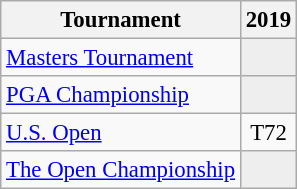<table class="wikitable" style="font-size:95%;text-align:center;">
<tr>
<th>Tournament</th>
<th>2019</th>
</tr>
<tr>
<td align=left><a href='#'>Masters Tournament</a></td>
<td style="background:#eeeeee;"></td>
</tr>
<tr>
<td align=left><a href='#'>PGA Championship</a></td>
<td style="background:#eeeeee;"></td>
</tr>
<tr>
<td align=left><a href='#'>U.S. Open</a></td>
<td>T72</td>
</tr>
<tr>
<td align=left><a href='#'>The Open Championship</a></td>
<td style="background:#eeeeee;"></td>
</tr>
</table>
